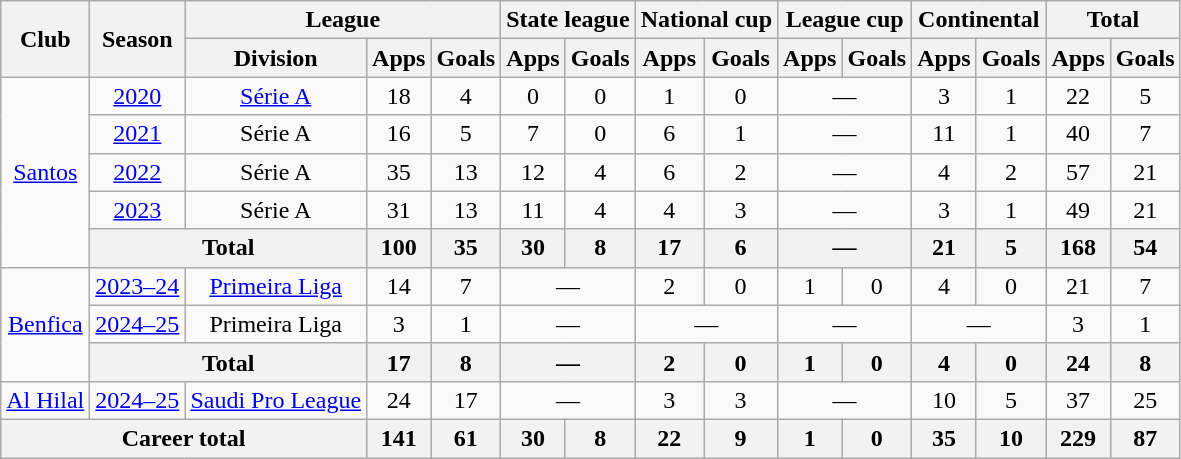<table class="wikitable" style="text-align: center;">
<tr>
<th rowspan="2">Club</th>
<th rowspan="2">Season</th>
<th colspan="3">League</th>
<th colspan="2">State league</th>
<th colspan="2">National cup</th>
<th colspan="2">League cup</th>
<th colspan="2">Continental</th>
<th colspan="2">Total</th>
</tr>
<tr>
<th>Division</th>
<th>Apps</th>
<th>Goals</th>
<th>Apps</th>
<th>Goals</th>
<th>Apps</th>
<th>Goals</th>
<th>Apps</th>
<th>Goals</th>
<th>Apps</th>
<th>Goals</th>
<th>Apps</th>
<th>Goals</th>
</tr>
<tr>
<td rowspan="5" valign="center"><a href='#'>Santos</a></td>
<td><a href='#'>2020</a></td>
<td><a href='#'>Série A</a></td>
<td>18</td>
<td>4</td>
<td>0</td>
<td>0</td>
<td>1</td>
<td>0</td>
<td colspan="2">—</td>
<td>3</td>
<td>1</td>
<td>22</td>
<td>5</td>
</tr>
<tr>
<td><a href='#'>2021</a></td>
<td>Série A</td>
<td>16</td>
<td>5</td>
<td>7</td>
<td>0</td>
<td>6</td>
<td>1</td>
<td colspan="2">—</td>
<td>11</td>
<td>1</td>
<td>40</td>
<td>7</td>
</tr>
<tr>
<td><a href='#'>2022</a></td>
<td>Série A</td>
<td>35</td>
<td>13</td>
<td>12</td>
<td>4</td>
<td>6</td>
<td>2</td>
<td colspan="2">—</td>
<td>4</td>
<td>2</td>
<td>57</td>
<td>21</td>
</tr>
<tr>
<td><a href='#'>2023</a></td>
<td>Série A</td>
<td>31</td>
<td>13</td>
<td>11</td>
<td>4</td>
<td>4</td>
<td>3</td>
<td colspan="2">—</td>
<td>3</td>
<td>1</td>
<td>49</td>
<td>21</td>
</tr>
<tr>
<th colspan="2">Total</th>
<th>100</th>
<th>35</th>
<th>30</th>
<th>8</th>
<th>17</th>
<th>6</th>
<th colspan="2">—</th>
<th>21</th>
<th>5</th>
<th>168</th>
<th>54</th>
</tr>
<tr>
<td rowspan="3"><a href='#'>Benfica</a></td>
<td><a href='#'>2023–24</a></td>
<td><a href='#'>Primeira Liga</a></td>
<td>14</td>
<td>7</td>
<td colspan="2">—</td>
<td>2</td>
<td>0</td>
<td>1</td>
<td>0</td>
<td>4</td>
<td>0</td>
<td>21</td>
<td>7</td>
</tr>
<tr>
<td><a href='#'>2024–25</a></td>
<td>Primeira Liga</td>
<td>3</td>
<td>1</td>
<td colspan="2">—</td>
<td colspan="2">—</td>
<td colspan="2">—</td>
<td colspan="2">—</td>
<td>3</td>
<td>1</td>
</tr>
<tr>
<th colspan="2">Total</th>
<th>17</th>
<th>8</th>
<th colspan="2">—</th>
<th>2</th>
<th>0</th>
<th>1</th>
<th>0</th>
<th>4</th>
<th>0</th>
<th>24</th>
<th>8</th>
</tr>
<tr>
<td><a href='#'>Al Hilal</a></td>
<td><a href='#'>2024–25</a></td>
<td><a href='#'>Saudi Pro League</a></td>
<td>24</td>
<td>17</td>
<td colspan="2">—</td>
<td>3</td>
<td>3</td>
<td colspan="2">—</td>
<td>10</td>
<td>5</td>
<td>37</td>
<td>25</td>
</tr>
<tr>
<th colspan="3">Career total</th>
<th>141</th>
<th>61</th>
<th>30</th>
<th>8</th>
<th>22</th>
<th>9</th>
<th>1</th>
<th>0</th>
<th>35</th>
<th>10</th>
<th>229</th>
<th>87</th>
</tr>
</table>
